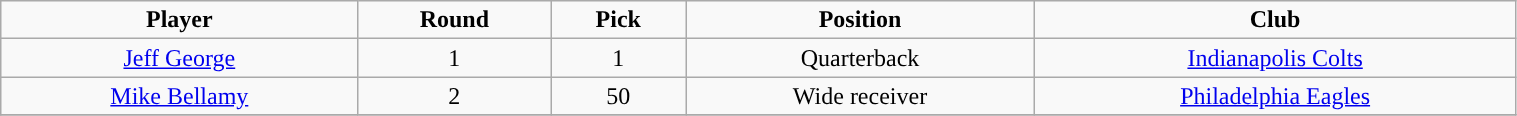<table class="wikitable" width="80%">
<tr align="center">
<td><strong>Player</strong></td>
<td><strong>Round</strong></td>
<td><strong>Pick</strong></td>
<td><strong>Position</strong></td>
<td><strong>Club</strong></td>
</tr>
<tr align="center" bgcolor="">
<td><a href='#'>Jeff George</a></td>
<td>1</td>
<td>1</td>
<td>Quarterback</td>
<td><a href='#'>Indianapolis Colts</a></td>
</tr>
<tr align="center" bgcolor="">
<td><a href='#'>Mike Bellamy</a></td>
<td>2</td>
<td>50</td>
<td>Wide receiver</td>
<td><a href='#'>Philadelphia Eagles</a></td>
</tr>
<tr align="center" bgcolor="">
</tr>
</table>
